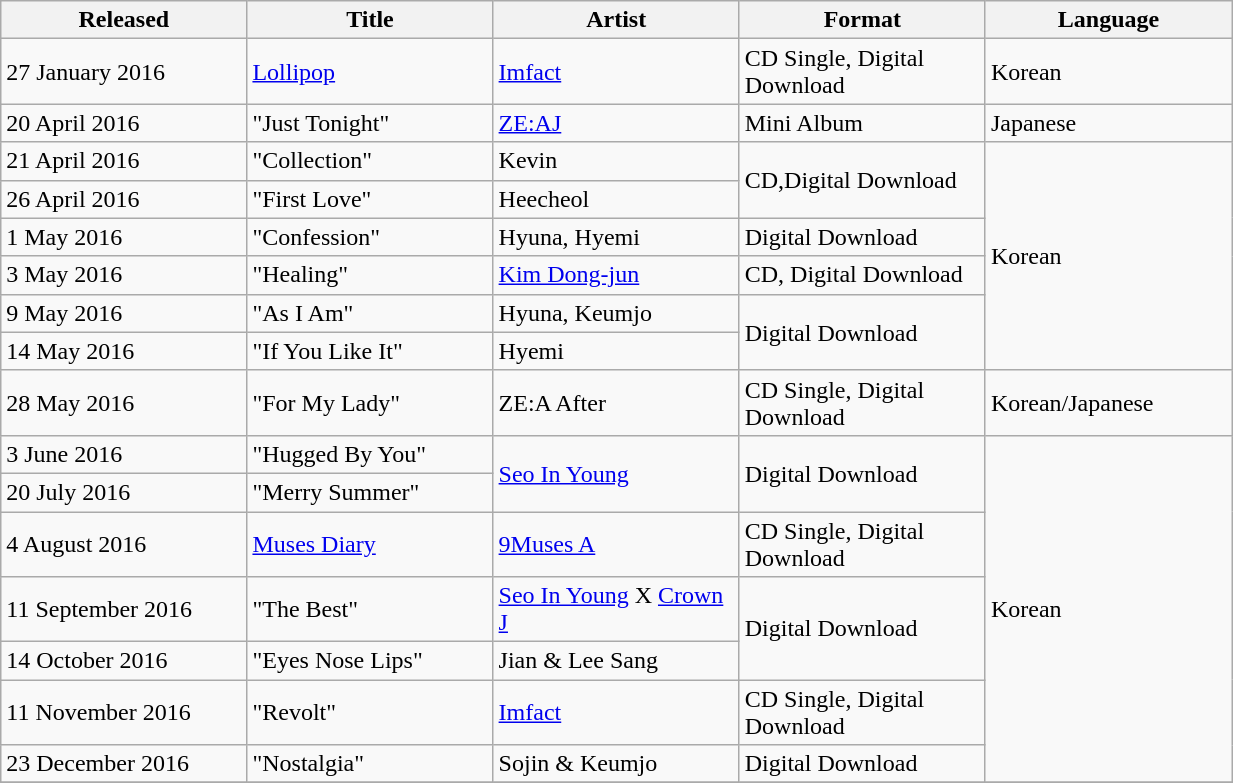<table class="wikitable sortable" align="left center" style="width:65%;">
<tr>
<th style="width:20%;">Released</th>
<th style="width:20%;">Title</th>
<th style="width:20%;">Artist</th>
<th style="width:20%;">Format</th>
<th style="width:20%;">Language</th>
</tr>
<tr>
<td>27 January 2016</td>
<td><a href='#'>Lollipop</a></td>
<td><a href='#'>Imfact</a></td>
<td>CD Single, Digital Download</td>
<td>Korean</td>
</tr>
<tr>
<td>20 April 2016</td>
<td>"Just Tonight"</td>
<td><a href='#'>ZE:AJ</a></td>
<td>Mini Album</td>
<td>Japanese</td>
</tr>
<tr>
<td>21 April 2016</td>
<td>"Collection"</td>
<td>Kevin</td>
<td rowspan="2">CD,Digital Download</td>
<td rowspan="6">Korean</td>
</tr>
<tr>
<td>26 April 2016</td>
<td>"First Love"</td>
<td>Heecheol</td>
</tr>
<tr>
<td>1 May 2016</td>
<td>"Confession"</td>
<td>Hyuna, Hyemi</td>
<td>Digital Download</td>
</tr>
<tr>
<td>3 May 2016</td>
<td>"Healing"</td>
<td><a href='#'>Kim Dong-jun</a></td>
<td>CD, Digital Download</td>
</tr>
<tr>
<td>9 May 2016</td>
<td>"As I Am"</td>
<td>Hyuna, Keumjo</td>
<td rowspan="2">Digital Download</td>
</tr>
<tr>
<td>14 May 2016</td>
<td>"If You Like It"</td>
<td>Hyemi</td>
</tr>
<tr>
<td>28 May 2016</td>
<td>"For My Lady"</td>
<td>ZE:A After</td>
<td>CD Single, Digital Download</td>
<td>Korean/Japanese</td>
</tr>
<tr>
<td>3 June 2016</td>
<td>"Hugged By You"</td>
<td rowspan="2"><a href='#'>Seo In Young</a></td>
<td rowspan="2">Digital Download</td>
<td rowspan="7">Korean</td>
</tr>
<tr>
<td>20 July 2016</td>
<td>"Merry Summer"</td>
</tr>
<tr>
<td>4 August 2016</td>
<td><a href='#'>Muses Diary</a></td>
<td><a href='#'>9Muses A</a></td>
<td>CD Single, Digital Download</td>
</tr>
<tr>
<td>11 September 2016</td>
<td>"The Best"</td>
<td><a href='#'>Seo In Young</a> X <a href='#'>Crown J</a></td>
<td rowspan="2">Digital Download</td>
</tr>
<tr>
<td>14 October 2016</td>
<td>"Eyes Nose Lips"</td>
<td>Jian & Lee Sang</td>
</tr>
<tr>
<td>11 November 2016</td>
<td>"Revolt"</td>
<td><a href='#'>Imfact</a></td>
<td>CD Single, Digital Download</td>
</tr>
<tr>
<td>23 December 2016</td>
<td>"Nostalgia"</td>
<td>Sojin & Keumjo</td>
<td>Digital Download</td>
</tr>
<tr>
</tr>
</table>
